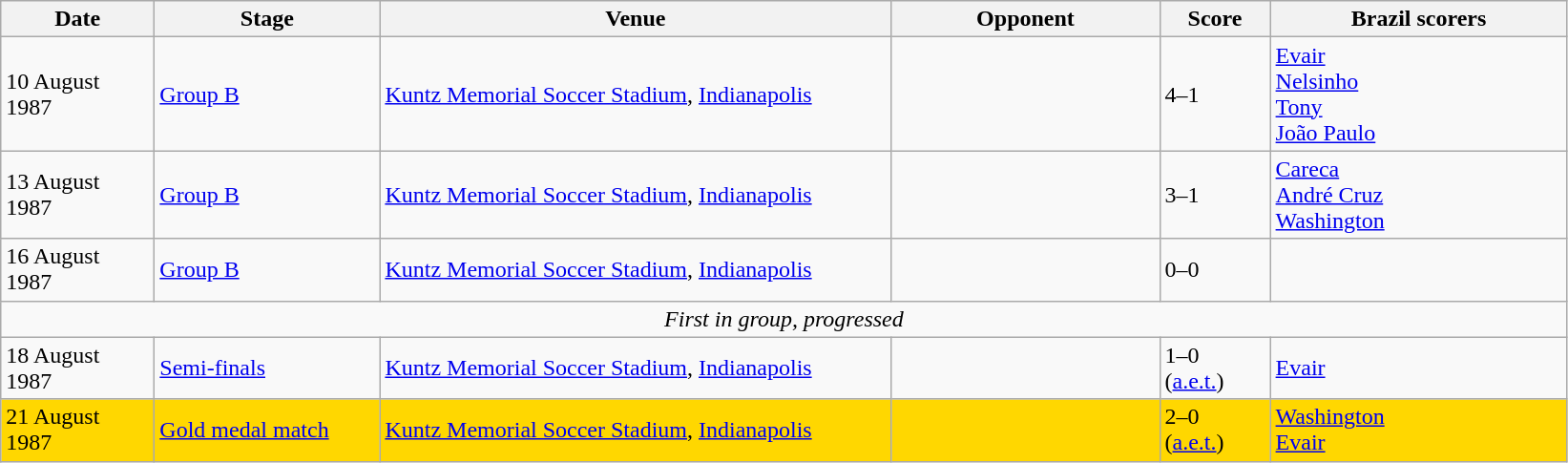<table class="wikitable">
<tr>
<th width=100px>Date</th>
<th width=150px>Stage</th>
<th width=350px>Venue</th>
<th width=180px>Opponent</th>
<th width=70px>Score</th>
<th width=200px>Brazil scorers</th>
</tr>
<tr>
<td>10 August 1987</td>
<td><a href='#'>Group B</a></td>
<td><a href='#'>Kuntz Memorial Soccer Stadium</a>, <a href='#'>Indianapolis</a></td>
<td></td>
<td>4–1</td>
<td><a href='#'>Evair</a>  <br> <a href='#'>Nelsinho</a>  <br> <a href='#'>Tony</a>  <br> <a href='#'>João Paulo</a> </td>
</tr>
<tr>
<td>13 August 1987</td>
<td><a href='#'>Group B</a></td>
<td><a href='#'>Kuntz Memorial Soccer Stadium</a>, <a href='#'>Indianapolis</a></td>
<td></td>
<td>3–1</td>
<td><a href='#'>Careca</a>  <br> <a href='#'>André Cruz</a>  <br> <a href='#'>Washington</a> </td>
</tr>
<tr>
<td>16 August 1987</td>
<td><a href='#'>Group B</a></td>
<td><a href='#'>Kuntz Memorial Soccer Stadium</a>, <a href='#'>Indianapolis</a></td>
<td></td>
<td>0–0</td>
<td></td>
</tr>
<tr>
<td colspan="6" style="text-align:center;"><em>First in group, progressed</em></td>
</tr>
<tr>
<td>18 August 1987</td>
<td><a href='#'>Semi-finals</a></td>
<td><a href='#'>Kuntz Memorial Soccer Stadium</a>, <a href='#'>Indianapolis</a></td>
<td></td>
<td>1–0 <br> (<a href='#'>a.e.t.</a>)</td>
<td><a href='#'>Evair</a> </td>
</tr>
<tr style="background:gold;">
<td>21 August 1987</td>
<td><a href='#'>Gold medal match</a></td>
<td><a href='#'>Kuntz Memorial Soccer Stadium</a>, <a href='#'>Indianapolis</a></td>
<td></td>
<td>2–0 <br> (<a href='#'>a.e.t.</a>)</td>
<td><a href='#'>Washington</a>  <br> <a href='#'>Evair</a> </td>
</tr>
</table>
